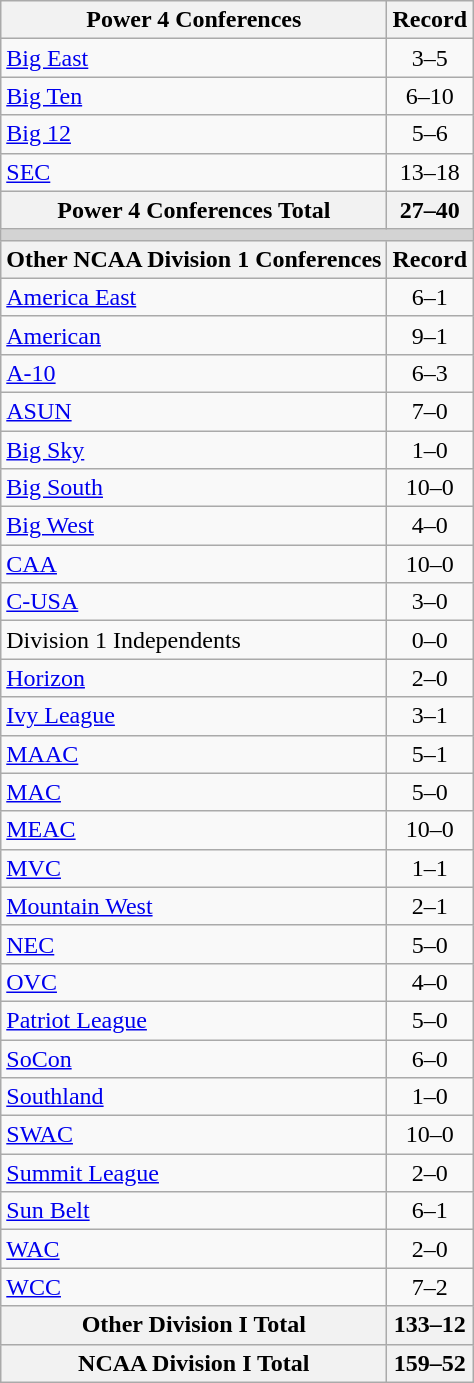<table class="wikitable">
<tr>
<th>Power 4 Conferences</th>
<th>Record</th>
</tr>
<tr>
<td><a href='#'>Big East</a></td>
<td align=center>3–5</td>
</tr>
<tr>
<td><a href='#'>Big Ten</a></td>
<td align=center>6–10</td>
</tr>
<tr>
<td><a href='#'>Big 12</a></td>
<td align=center>5–6</td>
</tr>
<tr>
<td><a href='#'>SEC</a></td>
<td align=center>13–18</td>
</tr>
<tr>
<th>Power 4 Conferences Total</th>
<th>27–40</th>
</tr>
<tr>
<th colspan="2" style="background:lightgrey;"></th>
</tr>
<tr>
<th>Other NCAA Division 1 Conferences</th>
<th>Record</th>
</tr>
<tr>
<td><a href='#'>America East</a></td>
<td align=center>6–1</td>
</tr>
<tr>
<td><a href='#'>American</a></td>
<td align=center>9–1</td>
</tr>
<tr>
<td><a href='#'>A-10</a></td>
<td align=center>6–3</td>
</tr>
<tr>
<td><a href='#'>ASUN</a></td>
<td align=center>7–0</td>
</tr>
<tr>
<td><a href='#'>Big Sky</a></td>
<td align=center>1–0</td>
</tr>
<tr>
<td><a href='#'>Big South</a></td>
<td align=center>10–0</td>
</tr>
<tr>
<td><a href='#'>Big West</a></td>
<td align=center>4–0</td>
</tr>
<tr>
<td><a href='#'>CAA</a></td>
<td align=center>10–0</td>
</tr>
<tr>
<td><a href='#'>C-USA</a></td>
<td align=center>3–0</td>
</tr>
<tr>
<td>Division 1 Independents</td>
<td align=center>0–0</td>
</tr>
<tr>
<td><a href='#'>Horizon</a></td>
<td align=center>2–0</td>
</tr>
<tr>
<td><a href='#'>Ivy League</a></td>
<td align=center>3–1</td>
</tr>
<tr>
<td><a href='#'>MAAC</a></td>
<td align=center>5–1</td>
</tr>
<tr>
<td><a href='#'>MAC</a></td>
<td align=center>5–0</td>
</tr>
<tr>
<td><a href='#'>MEAC</a></td>
<td align=center>10–0</td>
</tr>
<tr>
<td><a href='#'>MVC</a></td>
<td align=center>1–1</td>
</tr>
<tr>
<td><a href='#'>Mountain West</a></td>
<td align=center>2–1</td>
</tr>
<tr>
<td><a href='#'>NEC</a></td>
<td align=center>5–0</td>
</tr>
<tr>
<td><a href='#'>OVC</a></td>
<td align=center>4–0</td>
</tr>
<tr>
<td><a href='#'>Patriot League</a></td>
<td align=center>5–0</td>
</tr>
<tr>
<td><a href='#'>SoCon</a></td>
<td align=center>6–0</td>
</tr>
<tr>
<td><a href='#'>Southland</a></td>
<td align=center>1–0</td>
</tr>
<tr>
<td><a href='#'>SWAC</a></td>
<td align=center>10–0</td>
</tr>
<tr>
<td><a href='#'>Summit League</a></td>
<td align=center>2–0</td>
</tr>
<tr>
<td><a href='#'>Sun Belt</a></td>
<td align=center>6–1</td>
</tr>
<tr>
<td><a href='#'>WAC</a></td>
<td align=center>2–0</td>
</tr>
<tr>
<td><a href='#'>WCC</a></td>
<td align=center>7–2</td>
</tr>
<tr>
<th>Other Division I Total</th>
<th>133–12</th>
</tr>
<tr>
<th>NCAA Division I Total</th>
<th>159–52</th>
</tr>
</table>
